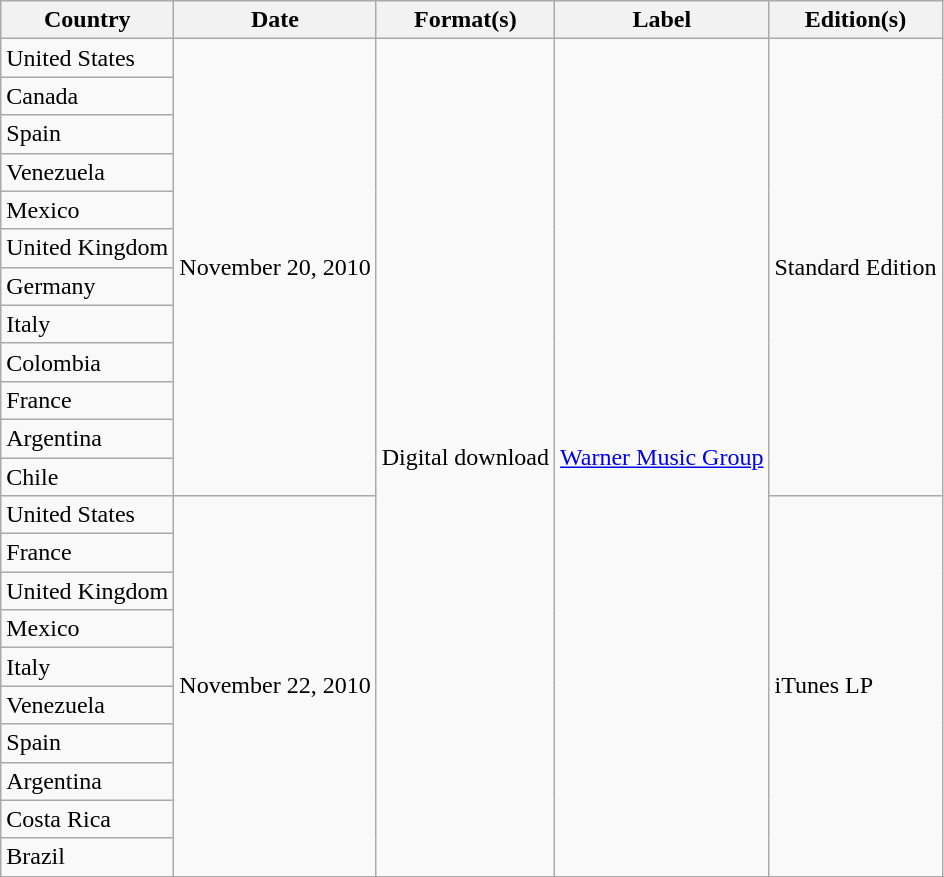<table class="wikitable plainrowheaders">
<tr>
<th scope="col">Country</th>
<th scope="col">Date</th>
<th scope="col">Format(s)</th>
<th scope="col">Label</th>
<th scope="col">Edition(s)</th>
</tr>
<tr>
<td>United States</td>
<td rowspan="12">November 20, 2010</td>
<td rowspan="22">Digital download</td>
<td rowspan="22"><a href='#'>Warner Music Group</a></td>
<td rowspan="12">Standard Edition</td>
</tr>
<tr>
<td>Canada</td>
</tr>
<tr>
<td>Spain</td>
</tr>
<tr>
<td>Venezuela</td>
</tr>
<tr>
<td>Mexico</td>
</tr>
<tr>
<td>United Kingdom</td>
</tr>
<tr>
<td>Germany</td>
</tr>
<tr>
<td>Italy</td>
</tr>
<tr>
<td>Colombia</td>
</tr>
<tr>
<td>France</td>
</tr>
<tr>
<td>Argentina</td>
</tr>
<tr>
<td>Chile</td>
</tr>
<tr>
<td>United States</td>
<td rowspan="10">November 22, 2010</td>
<td rowspan="10">iTunes LP</td>
</tr>
<tr>
<td>France</td>
</tr>
<tr>
<td>United Kingdom</td>
</tr>
<tr>
<td>Mexico</td>
</tr>
<tr>
<td>Italy</td>
</tr>
<tr>
<td>Venezuela</td>
</tr>
<tr>
<td>Spain</td>
</tr>
<tr>
<td>Argentina</td>
</tr>
<tr>
<td>Costa Rica</td>
</tr>
<tr>
<td>Brazil</td>
</tr>
<tr>
</tr>
</table>
